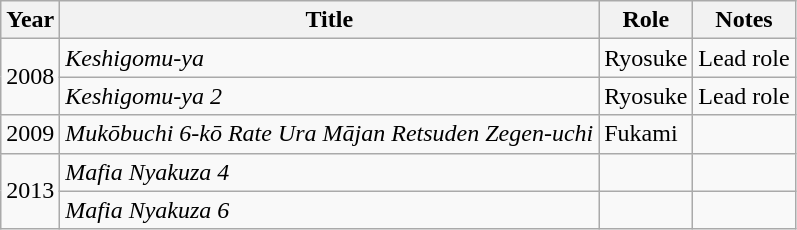<table class="wikitable">
<tr>
<th>Year</th>
<th>Title</th>
<th>Role</th>
<th>Notes</th>
</tr>
<tr>
<td rowspan="2">2008</td>
<td><em>Keshigomu-ya</em></td>
<td>Ryosuke</td>
<td>Lead role</td>
</tr>
<tr>
<td><em>Keshigomu-ya 2</em></td>
<td>Ryosuke</td>
<td>Lead role</td>
</tr>
<tr>
<td>2009</td>
<td><em>Mukōbuchi 6-kō Rate Ura Mājan Retsuden Zegen-uchi</em></td>
<td>Fukami</td>
<td></td>
</tr>
<tr>
<td rowspan="2">2013</td>
<td><em>Mafia Nyakuza 4</em></td>
<td></td>
<td></td>
</tr>
<tr>
<td><em>Mafia Nyakuza 6</em></td>
<td></td>
<td></td>
</tr>
</table>
